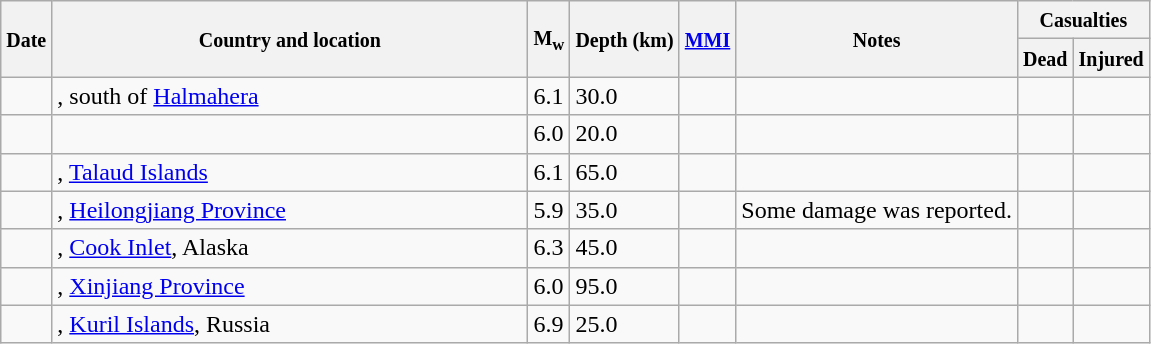<table class="wikitable sortable sort-under" style="border:1px black; margin-left:1em;">
<tr>
<th rowspan="2"><small>Date</small></th>
<th rowspan="2" style="width: 310px"><small>Country and location</small></th>
<th rowspan="2"><small>M<sub>w</sub></small></th>
<th rowspan="2"><small>Depth (km)</small></th>
<th rowspan="2"><small><a href='#'>MMI</a></small></th>
<th rowspan="2" class="unsortable"><small>Notes</small></th>
<th colspan="2"><small>Casualties</small></th>
</tr>
<tr>
<th><small>Dead</small></th>
<th><small>Injured</small></th>
</tr>
<tr>
<td></td>
<td>, south of <a href='#'>Halmahera</a></td>
<td>6.1</td>
<td>30.0</td>
<td></td>
<td></td>
<td></td>
<td></td>
</tr>
<tr>
<td></td>
<td></td>
<td>6.0</td>
<td>20.0</td>
<td></td>
<td></td>
<td></td>
<td></td>
</tr>
<tr>
<td></td>
<td>, <a href='#'>Talaud Islands</a></td>
<td>6.1</td>
<td>65.0</td>
<td></td>
<td></td>
<td></td>
<td></td>
</tr>
<tr>
<td></td>
<td>, <a href='#'>Heilongjiang Province</a></td>
<td>5.9</td>
<td>35.0</td>
<td></td>
<td>Some damage was reported.</td>
<td></td>
<td></td>
</tr>
<tr>
<td></td>
<td>, <a href='#'>Cook Inlet</a>, Alaska</td>
<td>6.3</td>
<td>45.0</td>
<td></td>
<td></td>
<td></td>
<td></td>
</tr>
<tr>
<td></td>
<td>, <a href='#'>Xinjiang Province</a></td>
<td>6.0</td>
<td>95.0</td>
<td></td>
<td></td>
<td></td>
<td></td>
</tr>
<tr>
<td></td>
<td>, <a href='#'>Kuril Islands</a>, Russia</td>
<td>6.9</td>
<td>25.0</td>
<td></td>
<td></td>
<td></td>
<td></td>
</tr>
</table>
